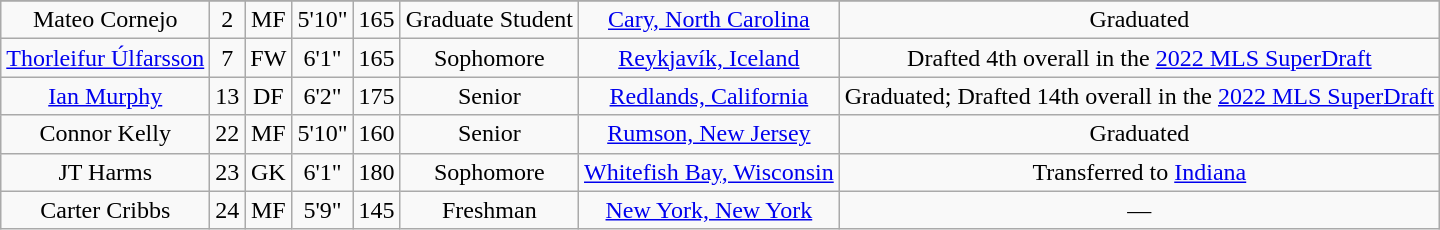<table class="wikitable sortable" border="1" style="text-align:center;">
<tr align=center>
</tr>
<tr>
<td>Mateo Cornejo</td>
<td>2</td>
<td>MF</td>
<td>5'10"</td>
<td>165</td>
<td>Graduate Student</td>
<td><a href='#'>Cary, North Carolina</a></td>
<td>Graduated</td>
</tr>
<tr>
<td><a href='#'>Thorleifur Úlfarsson</a></td>
<td>7</td>
<td>FW</td>
<td>6'1"</td>
<td>165</td>
<td>Sophomore</td>
<td><a href='#'>Reykjavík, Iceland</a></td>
<td>Drafted 4th overall in the <a href='#'>2022 MLS SuperDraft</a></td>
</tr>
<tr>
<td><a href='#'>Ian Murphy</a></td>
<td>13</td>
<td>DF</td>
<td>6'2"</td>
<td>175</td>
<td>Senior</td>
<td><a href='#'>Redlands, California</a></td>
<td>Graduated; Drafted 14th overall in the <a href='#'>2022 MLS SuperDraft</a></td>
</tr>
<tr>
<td>Connor Kelly</td>
<td>22</td>
<td>MF</td>
<td>5'10"</td>
<td>160</td>
<td>Senior</td>
<td><a href='#'>Rumson, New Jersey</a></td>
<td>Graduated</td>
</tr>
<tr>
<td>JT Harms</td>
<td>23</td>
<td>GK</td>
<td>6'1"</td>
<td>180</td>
<td>Sophomore</td>
<td><a href='#'>Whitefish Bay, Wisconsin</a></td>
<td>Transferred to <a href='#'>Indiana</a></td>
</tr>
<tr>
<td>Carter Cribbs</td>
<td>24</td>
<td>MF</td>
<td>5'9"</td>
<td>145</td>
<td>Freshman</td>
<td><a href='#'>New York, New York</a></td>
<td>—</td>
</tr>
</table>
